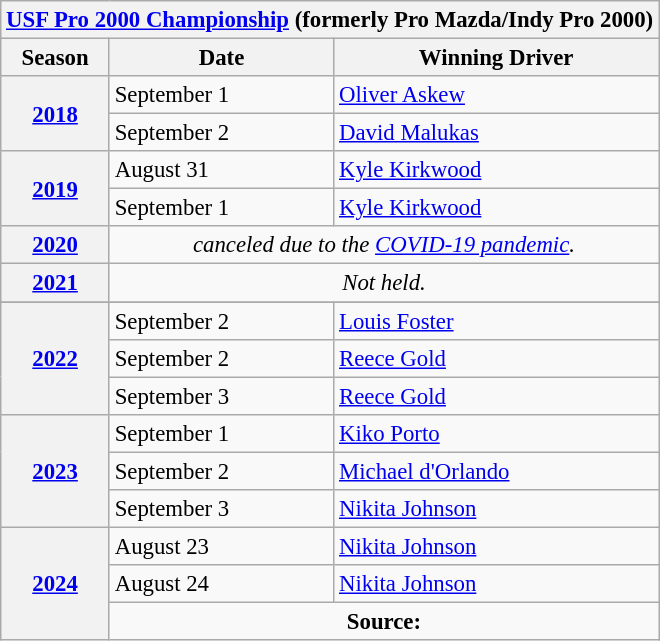<table class="wikitable" style="font-size: 95%;">
<tr>
<th colspan=3><a href='#'>USF Pro 2000 Championship</a> (formerly Pro Mazda/Indy Pro 2000)</th>
</tr>
<tr>
<th>Season</th>
<th>Date</th>
<th>Winning Driver</th>
</tr>
<tr>
<th rowspan="2"><a href='#'>2018</a></th>
<td>September 1</td>
<td>  <a href='#'>Oliver Askew</a></td>
</tr>
<tr>
<td>September 2</td>
<td>  <a href='#'>David Malukas</a></td>
</tr>
<tr>
<th rowspan="2"><a href='#'>2019</a></th>
<td>August 31</td>
<td>  <a href='#'>Kyle Kirkwood</a></td>
</tr>
<tr>
<td>September 1</td>
<td>  <a href='#'>Kyle Kirkwood</a></td>
</tr>
<tr>
<th><a href='#'>2020</a></th>
<td align=center colspan="2"><em>canceled due to the <a href='#'>COVID-19 pandemic</a>.</em></td>
</tr>
<tr>
<th><a href='#'>2021</a></th>
<td align=center colspan="2"><em>Not held.</em></td>
</tr>
<tr>
</tr>
<tr>
<th rowspan="3"><a href='#'>2022</a></th>
<td>September 2</td>
<td>  <a href='#'>Louis Foster</a></td>
</tr>
<tr>
<td>September 2</td>
<td>  <a href='#'>Reece Gold</a></td>
</tr>
<tr>
<td>September 3</td>
<td>  <a href='#'>Reece Gold</a></td>
</tr>
<tr>
<th rowspan="3"><a href='#'>2023</a></th>
<td>September 1</td>
<td>  <a href='#'>Kiko Porto</a></td>
</tr>
<tr>
<td>September 2</td>
<td>  <a href='#'>Michael d'Orlando</a></td>
</tr>
<tr>
<td>September 3</td>
<td>  <a href='#'>Nikita Johnson</a></td>
</tr>
<tr>
<th rowspan="3"><a href='#'>2024</a></th>
<td>August 23</td>
<td>  <a href='#'>Nikita Johnson</a></td>
</tr>
<tr>
<td>August 24</td>
<td>  <a href='#'>Nikita Johnson</a></td>
</tr>
<tr>
<td colspan="3" align=center><strong>Source:</strong> </td>
</tr>
</table>
